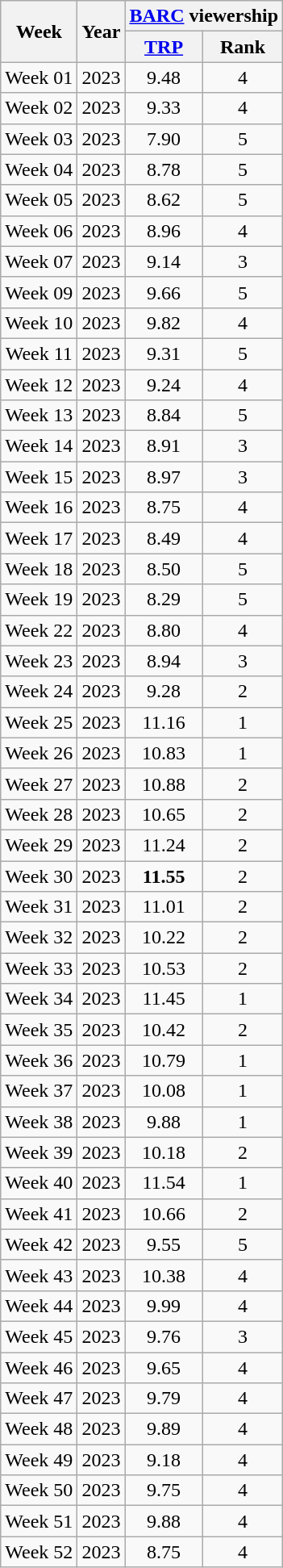<table class="wikitable sortable" style="text-align:center">
<tr>
<th rowspan="2">Week</th>
<th rowspan="2">Year</th>
<th colspan="2"><a href='#'>BARC</a> viewership</th>
</tr>
<tr>
<th><a href='#'>TRP</a></th>
<th>Rank</th>
</tr>
<tr>
<td>Week 01</td>
<td>2023</td>
<td>9.48</td>
<td>4</td>
</tr>
<tr>
<td>Week 02</td>
<td>2023</td>
<td>9.33</td>
<td>4</td>
</tr>
<tr>
<td>Week 03</td>
<td>2023</td>
<td>7.90</td>
<td>5</td>
</tr>
<tr>
<td>Week 04</td>
<td>2023</td>
<td>8.78</td>
<td>5</td>
</tr>
<tr>
<td>Week 05</td>
<td>2023</td>
<td>8.62</td>
<td>5</td>
</tr>
<tr>
<td>Week 06</td>
<td>2023</td>
<td>8.96</td>
<td>4</td>
</tr>
<tr>
<td>Week 07</td>
<td>2023</td>
<td>9.14</td>
<td>3</td>
</tr>
<tr>
<td>Week 09</td>
<td>2023</td>
<td>9.66</td>
<td>5</td>
</tr>
<tr>
<td>Week 10</td>
<td>2023</td>
<td>9.82</td>
<td>4</td>
</tr>
<tr>
<td>Week 11</td>
<td>2023</td>
<td>9.31</td>
<td>5</td>
</tr>
<tr>
<td>Week 12</td>
<td>2023</td>
<td>9.24</td>
<td>4</td>
</tr>
<tr>
<td>Week 13</td>
<td>2023</td>
<td>8.84</td>
<td>5</td>
</tr>
<tr>
<td>Week 14</td>
<td>2023</td>
<td>8.91</td>
<td>3</td>
</tr>
<tr>
<td>Week 15</td>
<td>2023</td>
<td>8.97</td>
<td>3</td>
</tr>
<tr>
<td>Week 16</td>
<td>2023</td>
<td>8.75</td>
<td>4</td>
</tr>
<tr>
<td>Week 17</td>
<td>2023</td>
<td>8.49</td>
<td>4</td>
</tr>
<tr>
<td>Week 18</td>
<td>2023</td>
<td>8.50</td>
<td>5</td>
</tr>
<tr>
<td>Week 19</td>
<td>2023</td>
<td>8.29</td>
<td>5</td>
</tr>
<tr>
<td>Week 22</td>
<td>2023</td>
<td>8.80</td>
<td>4</td>
</tr>
<tr>
<td>Week 23</td>
<td>2023</td>
<td>8.94</td>
<td>3</td>
</tr>
<tr>
<td>Week 24</td>
<td>2023</td>
<td>9.28</td>
<td>2</td>
</tr>
<tr>
<td>Week 25</td>
<td>2023</td>
<td>11.16</td>
<td>1</td>
</tr>
<tr>
<td>Week 26</td>
<td>2023</td>
<td>10.83</td>
<td>1</td>
</tr>
<tr>
<td>Week 27</td>
<td>2023</td>
<td>10.88</td>
<td>2</td>
</tr>
<tr>
<td>Week 28</td>
<td>2023</td>
<td>10.65</td>
<td>2</td>
</tr>
<tr>
<td>Week 29</td>
<td>2023</td>
<td>11.24</td>
<td>2</td>
</tr>
<tr>
<td>Week 30</td>
<td>2023</td>
<td><strong>11.55</strong></td>
<td>2</td>
</tr>
<tr>
<td>Week 31</td>
<td>2023</td>
<td>11.01</td>
<td>2</td>
</tr>
<tr>
<td>Week 32</td>
<td>2023</td>
<td>10.22</td>
<td>2</td>
</tr>
<tr>
<td>Week 33</td>
<td>2023</td>
<td>10.53</td>
<td>2</td>
</tr>
<tr>
<td>Week 34</td>
<td>2023</td>
<td>11.45</td>
<td>1</td>
</tr>
<tr>
<td>Week 35</td>
<td>2023</td>
<td>10.42</td>
<td>2</td>
</tr>
<tr>
<td>Week 36</td>
<td>2023</td>
<td>10.79</td>
<td>1</td>
</tr>
<tr>
<td>Week 37</td>
<td>2023</td>
<td>10.08</td>
<td>1</td>
</tr>
<tr>
<td>Week 38</td>
<td>2023</td>
<td>9.88</td>
<td>1</td>
</tr>
<tr>
<td>Week 39</td>
<td>2023</td>
<td>10.18</td>
<td>2</td>
</tr>
<tr>
<td>Week 40</td>
<td>2023</td>
<td>11.54</td>
<td>1</td>
</tr>
<tr>
<td>Week 41</td>
<td>2023</td>
<td>10.66</td>
<td>2</td>
</tr>
<tr>
<td>Week 42</td>
<td>2023</td>
<td>9.55</td>
<td>5</td>
</tr>
<tr>
<td>Week 43</td>
<td>2023</td>
<td>10.38</td>
<td>4</td>
</tr>
<tr>
<td>Week 44</td>
<td>2023</td>
<td>9.99</td>
<td>4</td>
</tr>
<tr>
<td>Week 45</td>
<td>2023</td>
<td>9.76</td>
<td>3</td>
</tr>
<tr>
<td>Week 46</td>
<td>2023</td>
<td>9.65</td>
<td>4</td>
</tr>
<tr>
<td>Week 47</td>
<td>2023</td>
<td>9.79</td>
<td>4</td>
</tr>
<tr>
<td>Week 48</td>
<td>2023</td>
<td>9.89</td>
<td>4</td>
</tr>
<tr>
<td>Week 49</td>
<td>2023</td>
<td>9.18</td>
<td>4</td>
</tr>
<tr>
<td>Week 50</td>
<td>2023</td>
<td>9.75</td>
<td>4</td>
</tr>
<tr>
<td>Week 51</td>
<td>2023</td>
<td>9.88</td>
<td>4</td>
</tr>
<tr>
<td>Week 52</td>
<td>2023</td>
<td>8.75</td>
<td>4</td>
</tr>
</table>
